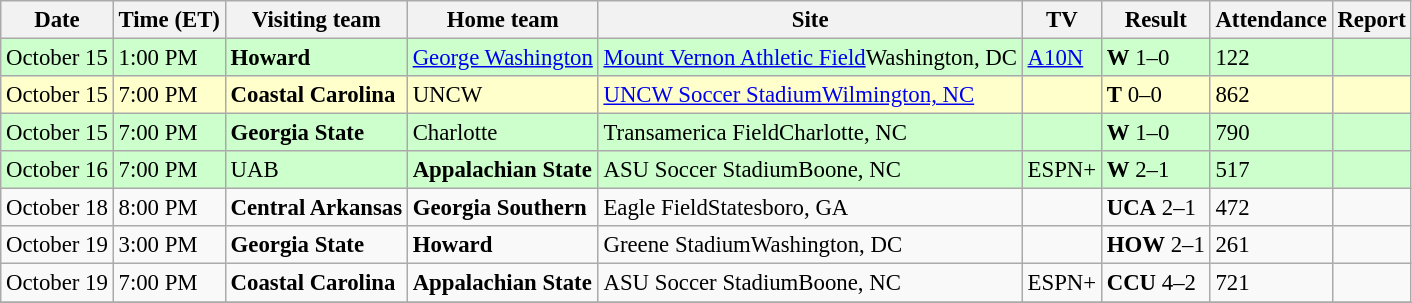<table class="wikitable" style="font-size:95%;">
<tr>
<th>Date</th>
<th>Time (ET)</th>
<th>Visiting team</th>
<th>Home team</th>
<th>Site</th>
<th>TV</th>
<th>Result</th>
<th>Attendance</th>
<th>Report</th>
</tr>
<tr bgcolor="#cfc">
<td>October 15</td>
<td>1:00 PM</td>
<td><strong>Howard</strong></td>
<td><a href='#'>George Washington</a></td>
<td><a href='#'>Mount Vernon Athletic Field</a>Washington, DC</td>
<td><a href='#'>A10N</a></td>
<td><strong>W</strong> 1–0</td>
<td>122</td>
<td></td>
</tr>
<tr style="background:#ffc;">
<td>October 15</td>
<td>7:00 PM</td>
<td><strong>Coastal Carolina</strong></td>
<td>UNCW</td>
<td><a href='#'>UNCW Soccer Stadium</a><a href='#'>Wilmington, NC</a></td>
<td></td>
<td><strong>T</strong> 0–0 </td>
<td>862</td>
<td></td>
</tr>
<tr bgcolor="#cfc">
<td>October 15</td>
<td>7:00 PM</td>
<td><strong>Georgia State</strong></td>
<td>Charlotte</td>
<td>Transamerica FieldCharlotte, NC</td>
<td></td>
<td><strong>W</strong> 1–0</td>
<td>790</td>
<td></td>
</tr>
<tr bgcolor="#cfc">
<td>October 16</td>
<td>7:00 PM</td>
<td>UAB</td>
<td><strong>Appalachian State</strong></td>
<td>ASU Soccer StadiumBoone, NC</td>
<td>ESPN+</td>
<td><strong>W</strong> 2–1 </td>
<td>517</td>
<td></td>
</tr>
<tr>
<td>October 18</td>
<td>8:00 PM</td>
<td><strong>Central Arkansas</strong></td>
<td><strong>Georgia Southern</strong></td>
<td>Eagle FieldStatesboro, GA</td>
<td></td>
<td><strong>UCA</strong> 2–1</td>
<td>472</td>
<td></td>
</tr>
<tr>
<td>October 19</td>
<td>3:00 PM</td>
<td><strong>Georgia State</strong></td>
<td><strong>Howard</strong></td>
<td>Greene StadiumWashington, DC</td>
<td></td>
<td><strong>HOW</strong> 2–1</td>
<td>261</td>
<td></td>
</tr>
<tr>
<td>October 19</td>
<td>7:00 PM</td>
<td><strong>Coastal Carolina</strong></td>
<td><strong>Appalachian State</strong></td>
<td>ASU Soccer StadiumBoone, NC</td>
<td>ESPN+</td>
<td><strong>CCU</strong> 4–2</td>
<td>721</td>
<td></td>
</tr>
<tr>
</tr>
</table>
